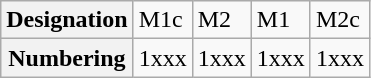<table class="wikitable">
<tr>
<th>Designation</th>
<td>M1c</td>
<td>M2</td>
<td>M1</td>
<td>M2c</td>
</tr>
<tr>
<th>Numbering</th>
<td>1xxx</td>
<td>1xxx</td>
<td>1xxx</td>
<td>1xxx</td>
</tr>
</table>
